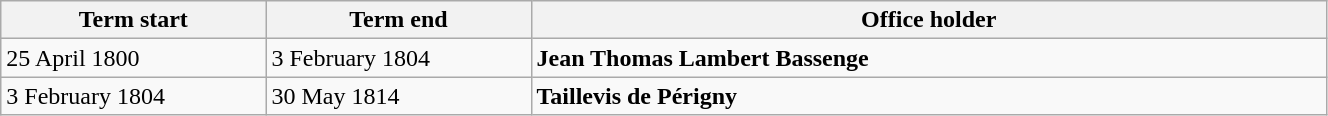<table class="wikitable" style="width: 70%;">
<tr>
<th align="left" style="width: 20%;">Term start</th>
<th align="left" style="width: 20%;">Term end</th>
<th align="left">Office holder</th>
</tr>
<tr valign="top">
<td>25 April 1800</td>
<td>3 February 1804</td>
<td><strong> Jean Thomas Lambert Bassenge</strong></td>
</tr>
<tr valign="top">
<td>3 February 1804</td>
<td>30 May 1814</td>
<td><strong>Taillevis de Périgny</strong></td>
</tr>
</table>
